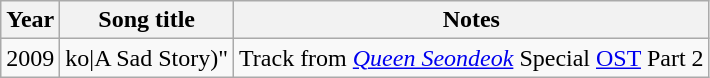<table class="wikitable">
<tr>
<th width=10>Year</th>
<th scope="col">Song title</th>
<th scope="col">Notes</th>
</tr>
<tr>
<td>2009</td>
<td "Bidam ({{lang>ko|A Sad Story)" </td>
<td>Track from <em><a href='#'>Queen Seondeok</a></em> Special <a href='#'>OST</a> Part 2</td>
</tr>
</table>
